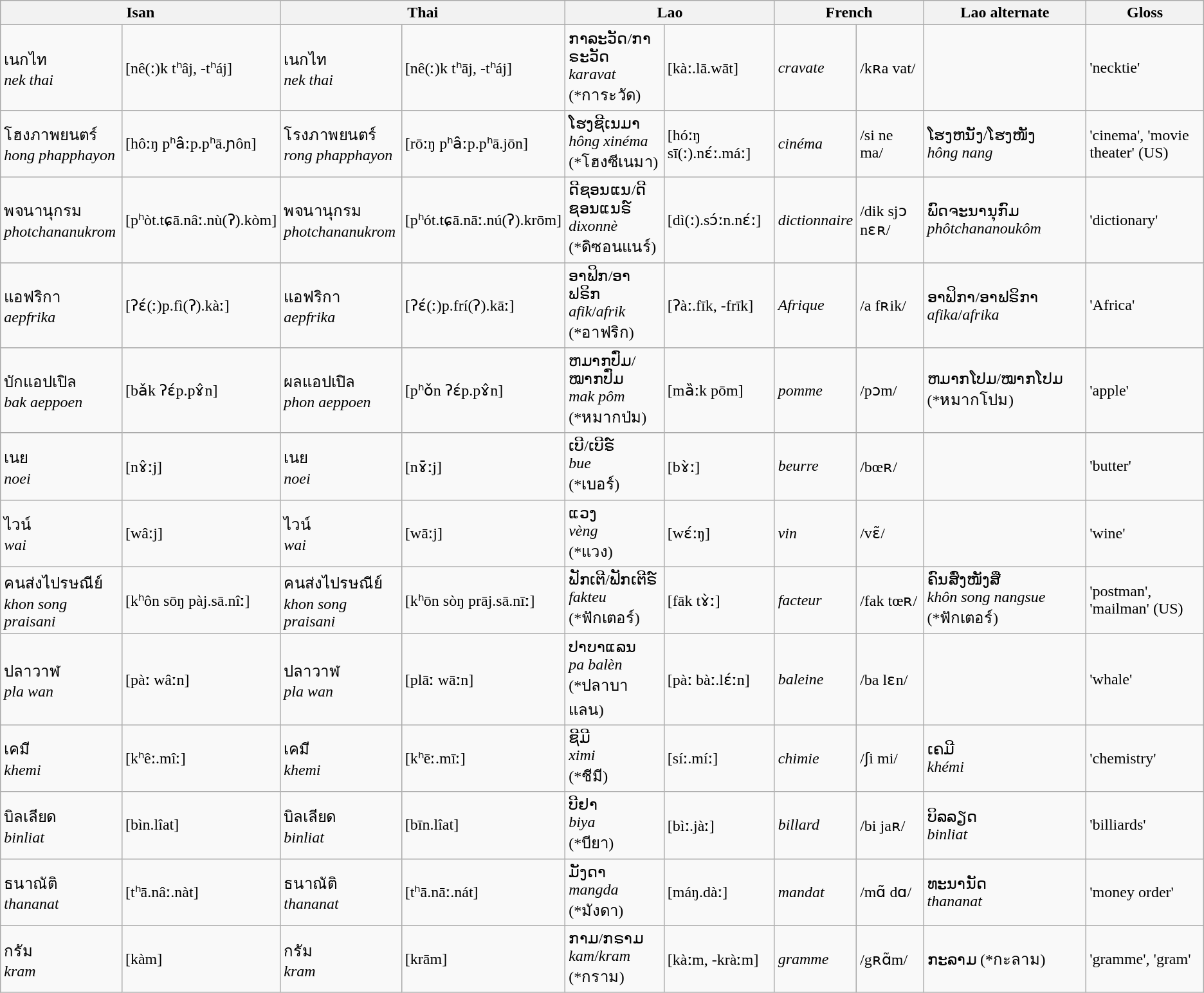<table class="wikitable">
<tr>
<th colspan="2">Isan</th>
<th colspan="2">Thai</th>
<th colspan="2">Lao</th>
<th colspan="2">French</th>
<th>Lao alternate</th>
<th>Gloss</th>
</tr>
<tr>
<td>เนกไท<br><em>nek thai</em></td>
<td>[nê(ː)k tʰâj, -tʰáj]</td>
<td>เนกไท<br><em>nek thai</em></td>
<td>[nê(ː)k tʰāj, -tʰáj]</td>
<td>ກາລະວັດ/ກາຣະວັດ<br><em>karavat</em><br>(*การะวัด)</td>
<td>[kàː.lā.wāt]</td>
<td><em>cravate</em></td>
<td>/kʀa vat/</td>
<td></td>
<td>'necktie'</td>
</tr>
<tr>
<td>โฮงภาพยนตร์<br><em>hong phapphayon</em></td>
<td>[hôːŋ pʰȃːp.pʰā.ɲôn]</td>
<td>โรงภาพยนตร์<br><em>rong phapphayon</em></td>
<td>[rōːŋ pʰȃːp.pʰā.jōn]</td>
<td>ໂຮງຊີເນມາ<br><em>hông xinéma</em><br>(*โฮงซีเนมา)</td>
<td>[hóːŋ sī(ː).nɛ́ː.máː]</td>
<td><em>cinéma</em></td>
<td>/si ne ma/</td>
<td>ໂຮງຫນັງ/ໂຮງໜັງ<br><em>hông nang</em></td>
<td>'cinema', 'movie theater' (US)</td>
</tr>
<tr>
<td>พจนานุกรม<br><em>photchananukrom</em></td>
<td>[pʰòt.tɕā.nâː.nù(ʔ).kòm]</td>
<td>พจนานุกรม<br><em>photchananukrom</em></td>
<td>[pʰót.tɕā.nāː.nú(ʔ).krōm]</td>
<td>ດີຊອນແນ/ດີຊອນແນຣ໌<br><em>dixonnè</em><br>(*ดิซอนแนร์)</td>
<td>[dì(ː).sɔ́ːn.nɛ́ː]</td>
<td><em>dictionnaire</em></td>
<td>/dik sjɔ nɛʀ/</td>
<td>ພົດຈະນານຸກົມ<br><em>phôtchananoukôm</em></td>
<td>'dictionary'</td>
</tr>
<tr>
<td>แอฟริกา<br><em>aepfrika</em></td>
<td>[ʔɛ́(ː)p.fì(ʔ).kàː]</td>
<td>แอฟริกา<br><em>aepfrika</em></td>
<td>[ʔɛ́(ː)p.frí(ʔ).kāː]</td>
<td>ອາຟິກ/ອາຟຣິກ<br><em>afik</em>/<em>afrik</em><br>(*อาฟริก)</td>
<td>[ʔàː.fīk, -frīk]</td>
<td><em>Afrique</em></td>
<td>/a fʀik/</td>
<td>ອາຟິກາ/ອາຟຣິກາ<br><em>afika</em>/<em>afrika</em></td>
<td>'Africa'</td>
</tr>
<tr>
<td>บักแอปเปิล<br><em>bak aeppoen</em></td>
<td>[bǎk ʔɛ́p.pɤ̂n]</td>
<td>ผลแอปเปิล<br><em>phon aeppoen</em></td>
<td>[pʰǒn ʔɛ́p.pɤ̂n]</td>
<td>ຫມາກປົ່ມ/ໝາກປົ່ມ<br><em>mak pôm</em><br>(*หมากป่ม)</td>
<td>[mȁːk pōm]</td>
<td><em>pomme</em></td>
<td>/pɔm/</td>
<td>ຫມາກໂປມ/ໝາກໂປມ (*หมากโปม)</td>
<td>'apple'</td>
</tr>
<tr>
<td>เนย<br><em>noei</em></td>
<td>[nɤ̂ːj]</td>
<td>เนย<br><em>noei</em></td>
<td>[nɤ̄ːj]</td>
<td>ເບີ/ເບີຣ໌<br><em>bue</em><br>(*เบอร์)</td>
<td>[bɤ̀ː]</td>
<td><em>beurre</em></td>
<td>/bœʀ/</td>
<td></td>
<td>'butter'</td>
</tr>
<tr>
<td>ไวน์<br><em>wai</em></td>
<td>[wâːj]</td>
<td>ไวน์<br><em>wai</em></td>
<td>[wāːj]</td>
<td>ແວງ<br><em>vèng</em><br>(*แวง)</td>
<td>[wɛ́ːŋ]</td>
<td><em>vin</em></td>
<td>/vɛ̃/</td>
<td></td>
<td>'wine'</td>
</tr>
<tr>
<td>คนส่งไปรษณีย์<br><em>khon song praisani</em></td>
<td>[kʰôn sōŋ pàj.sā.nîː]</td>
<td>คนส่งไปรษณีย์<br><em>khon song praisani</em></td>
<td>[kʰōn sòŋ prāj.sā.nīː]</td>
<td>ຟັກເຕີ/ຟັກເຕີຣ໌<br><em>fakteu</em><br>(*ฟักเตอร์)</td>
<td>[fāk tɤ̀ː]</td>
<td><em>facteur</em></td>
<td>/fak tœʀ/</td>
<td>ຄົນສົ່ງໜັງສື<br><em>khôn song nangsue</em><br>(*ฟักเตอร์)</td>
<td>'postman', 'mailman' (US)</td>
</tr>
<tr>
<td>ปลาวาฬ<br><em>pla wan</em></td>
<td>[pàː wâːn]</td>
<td>ปลาวาฬ<br><em>pla wan</em></td>
<td>[plāː wāːn]</td>
<td>ປາບາແລນ<br><em>pa balèn</em><br>(*ปลาบาแลน)</td>
<td>[pàː bàː.lɛ́ːn]</td>
<td><em>baleine</em></td>
<td>/ba lɛn/</td>
<td></td>
<td>'whale'</td>
</tr>
<tr>
<td>เคมี<br><em>khemi</em></td>
<td>[kʰêː.mîː]</td>
<td>เคมี<br><em>khemi</em></td>
<td>[kʰēː.mīː]</td>
<td>ຊີມີ<br><em>ximi</em><br>(*ชีมี)</td>
<td>[síː.míː]</td>
<td><em>chimie</em></td>
<td>/ʃi mi/</td>
<td>ເຄມີ<br><em>khémi</em></td>
<td>'chemistry'</td>
</tr>
<tr>
<td>บิลเลียด<br><em>binliat</em></td>
<td>[bìn.lîat]</td>
<td>บิลเลียด<br><em>binliat</em></td>
<td>[bīn.lîat]</td>
<td>ບີຢາ<br><em>biya</em><br>(*บียา)</td>
<td>[bìː.jàː]</td>
<td><em>billard</em></td>
<td>/bi jaʀ/</td>
<td>ບິລລຽດ<br><em>binliat</em></td>
<td>'billiards'</td>
</tr>
<tr>
<td>ธนาณัติ<br><em>thananat</em></td>
<td>[tʰā.nâː.nàt]</td>
<td>ธนาณัติ<br><em>thananat</em></td>
<td>[tʰā.nāː.nát]</td>
<td>ມັງດາ<br><em>mangda</em><br>(*มังดา)</td>
<td>[máŋ.dàː]</td>
<td><em>mandat</em></td>
<td>/mɑ̃ dɑ/</td>
<td>ທະນານັດ<br><em>thananat</em></td>
<td>'money order'</td>
</tr>
<tr>
<td>กรัม<br><em>kram</em></td>
<td>[kàm]</td>
<td>กรัม<br><em>kram</em></td>
<td>[krām]</td>
<td>ກາມ/ກຣາມ<br><em>kam</em>/<em>kram</em><br>(*กราม)</td>
<td>[kàːm, -kràːm]</td>
<td><em>gramme</em></td>
<td>/gʀɑ̃m/</td>
<td>ກະລາມ (*กะลาม)</td>
<td>'gramme', 'gram'</td>
</tr>
</table>
